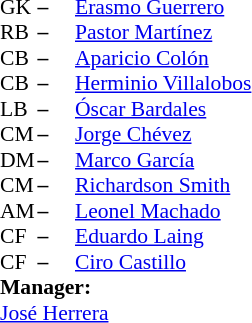<table style="font-size: 90%" cellspacing="0" cellpadding="0">
<tr>
<td colspan=4></td>
</tr>
<tr>
<th width="25"></th>
<th width="25"></th>
</tr>
<tr>
<td>GK</td>
<td><strong>–</strong></td>
<td> <a href='#'>Erasmo Guerrero</a></td>
</tr>
<tr>
<td>RB</td>
<td><strong>–</strong></td>
<td> <a href='#'>Pastor Martínez</a></td>
</tr>
<tr>
<td>CB</td>
<td><strong>–</strong></td>
<td> <a href='#'>Aparicio Colón</a></td>
</tr>
<tr>
<td>CB</td>
<td><strong>–</strong></td>
<td> <a href='#'>Herminio Villalobos</a></td>
</tr>
<tr>
<td>LB</td>
<td><strong>–</strong></td>
<td> <a href='#'>Óscar Bardales</a></td>
</tr>
<tr>
<td>CM</td>
<td><strong>–</strong></td>
<td> <a href='#'>Jorge Chévez</a></td>
</tr>
<tr>
<td>DM</td>
<td><strong>–</strong></td>
<td> <a href='#'>Marco García</a></td>
</tr>
<tr>
<td>CM</td>
<td><strong>–</strong></td>
<td> <a href='#'>Richardson Smith</a></td>
</tr>
<tr>
<td>AM</td>
<td><strong>–</strong></td>
<td> <a href='#'>Leonel Machado</a></td>
</tr>
<tr>
<td>CF</td>
<td><strong>–</strong></td>
<td> <a href='#'>Eduardo Laing</a></td>
</tr>
<tr>
<td>CF</td>
<td><strong>–</strong></td>
<td> <a href='#'>Ciro Castillo</a></td>
</tr>
<tr>
<td colspan=3><strong>Manager:</strong></td>
</tr>
<tr>
<td colspan=3> <a href='#'>José Herrera</a></td>
</tr>
</table>
